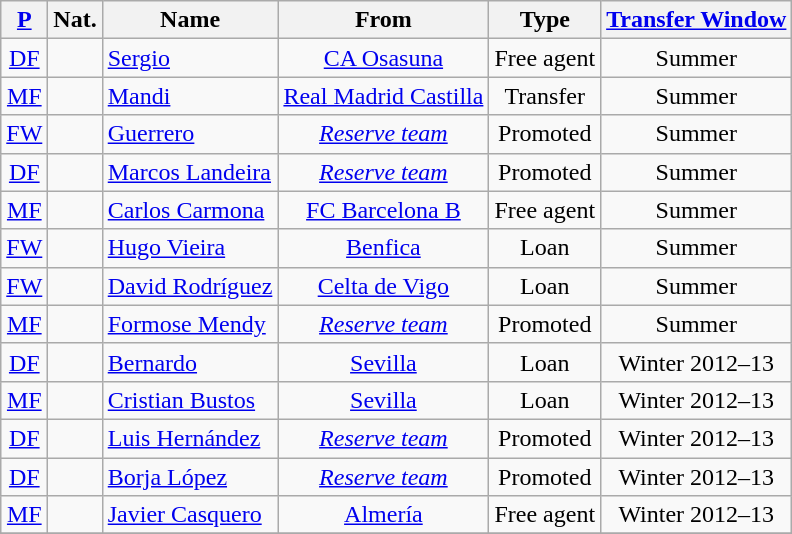<table class="wikitable sortable" style="text-align: center;">
<tr>
<th><a href='#'>P</a></th>
<th>Nat.</th>
<th>Name</th>
<th>From</th>
<th>Type</th>
<th><a href='#'>Transfer Window</a></th>
</tr>
<tr>
<td><a href='#'>DF</a></td>
<td></td>
<td align=left><a href='#'>Sergio</a></td>
<td><a href='#'>CA Osasuna</a></td>
<td>Free agent</td>
<td>Summer</td>
</tr>
<tr>
<td><a href='#'>MF</a></td>
<td></td>
<td align=left><a href='#'>Mandi</a></td>
<td><a href='#'>Real Madrid Castilla</a></td>
<td>Transfer</td>
<td>Summer</td>
</tr>
<tr>
<td><a href='#'>FW</a></td>
<td></td>
<td align=left><a href='#'>Guerrero</a></td>
<td><em><a href='#'>Reserve team</a></em></td>
<td>Promoted</td>
<td>Summer</td>
</tr>
<tr>
<td><a href='#'>DF</a></td>
<td></td>
<td align=left><a href='#'>Marcos Landeira</a></td>
<td><em><a href='#'>Reserve team</a></em></td>
<td>Promoted</td>
<td>Summer</td>
</tr>
<tr>
<td><a href='#'>MF</a></td>
<td></td>
<td align=left><a href='#'>Carlos Carmona</a></td>
<td><a href='#'>FC Barcelona B</a></td>
<td>Free agent</td>
<td>Summer</td>
</tr>
<tr>
<td><a href='#'>FW</a></td>
<td></td>
<td align=left><a href='#'>Hugo Vieira</a></td>
<td> <a href='#'>Benfica</a></td>
<td>Loan</td>
<td>Summer</td>
</tr>
<tr>
<td><a href='#'>FW</a></td>
<td></td>
<td align=left><a href='#'>David Rodríguez</a></td>
<td><a href='#'>Celta de Vigo</a></td>
<td>Loan</td>
<td>Summer</td>
</tr>
<tr>
<td><a href='#'>MF</a></td>
<td></td>
<td align=left><a href='#'>Formose Mendy</a></td>
<td><em><a href='#'>Reserve team</a></em></td>
<td>Promoted</td>
<td>Summer</td>
</tr>
<tr>
<td><a href='#'>DF</a></td>
<td></td>
<td align=left><a href='#'>Bernardo</a></td>
<td><a href='#'>Sevilla</a></td>
<td>Loan</td>
<td>Winter 2012–13</td>
</tr>
<tr>
<td><a href='#'>MF</a></td>
<td></td>
<td align=left><a href='#'>Cristian Bustos</a></td>
<td><a href='#'>Sevilla</a></td>
<td>Loan</td>
<td>Winter 2012–13</td>
</tr>
<tr>
<td><a href='#'>DF</a></td>
<td></td>
<td align=left><a href='#'>Luis Hernández</a></td>
<td><em><a href='#'>Reserve team</a></em></td>
<td>Promoted</td>
<td>Winter 2012–13</td>
</tr>
<tr>
<td><a href='#'>DF</a></td>
<td></td>
<td align=left><a href='#'>Borja López</a></td>
<td><em><a href='#'>Reserve team</a></em></td>
<td>Promoted</td>
<td>Winter 2012–13</td>
</tr>
<tr>
<td><a href='#'>MF</a></td>
<td></td>
<td align=left><a href='#'>Javier Casquero</a></td>
<td><a href='#'>Almería</a></td>
<td>Free agent</td>
<td>Winter 2012–13</td>
</tr>
<tr>
</tr>
</table>
